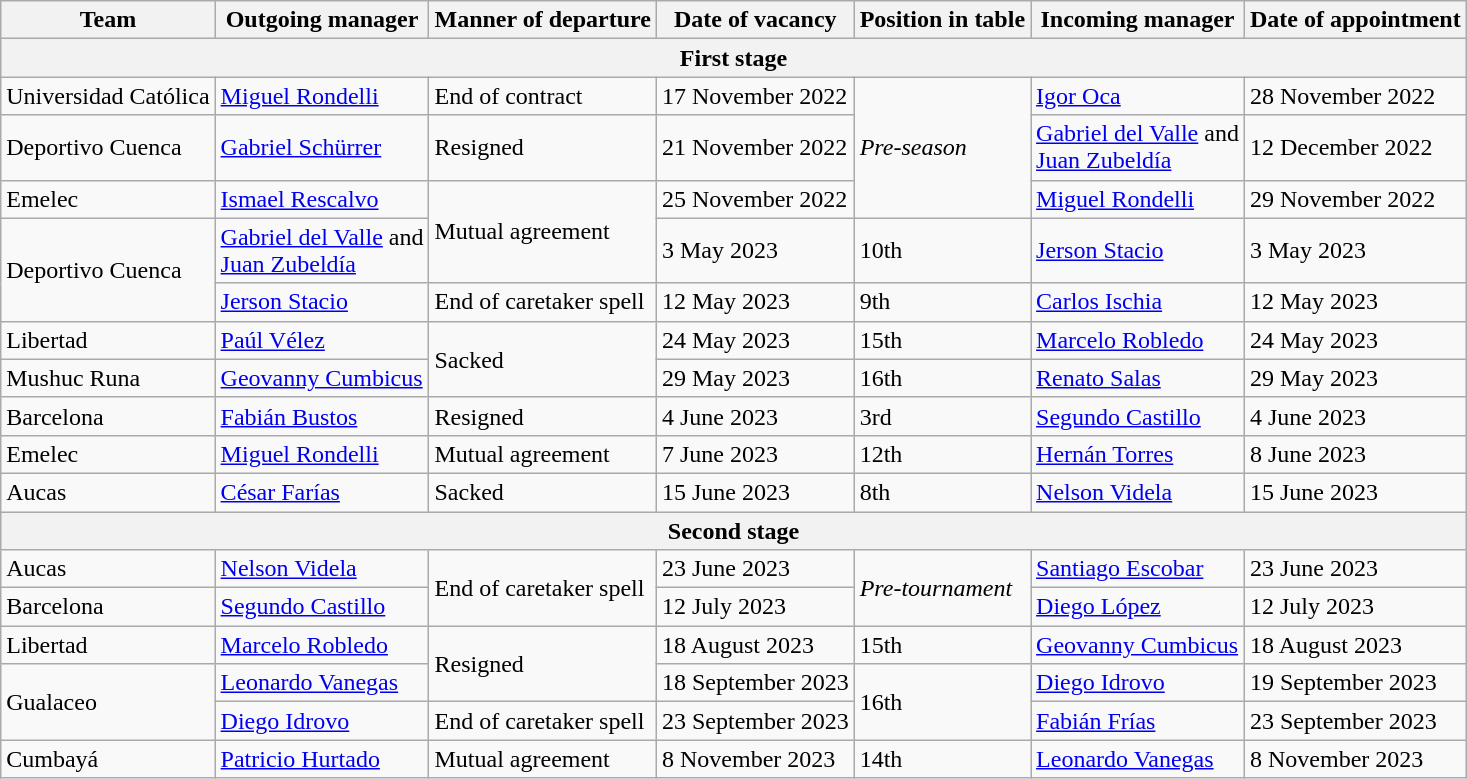<table class="wikitable sortable">
<tr>
<th>Team</th>
<th>Outgoing manager</th>
<th>Manner of departure</th>
<th>Date of vacancy</th>
<th>Position in table</th>
<th>Incoming manager</th>
<th>Date of appointment</th>
</tr>
<tr>
<th colspan=7>First stage</th>
</tr>
<tr>
<td>Universidad Católica</td>
<td> <a href='#'>Miguel Rondelli</a></td>
<td>End of contract</td>
<td>17 November 2022</td>
<td rowspan=3><em>Pre-season</em></td>
<td> <a href='#'>Igor Oca</a></td>
<td>28 November 2022</td>
</tr>
<tr>
<td>Deportivo Cuenca</td>
<td> <a href='#'>Gabriel Schürrer</a></td>
<td>Resigned</td>
<td>21 November 2022</td>
<td> <a href='#'>Gabriel del Valle</a> and<br> <a href='#'>Juan Zubeldía</a></td>
<td>12 December 2022</td>
</tr>
<tr>
<td>Emelec</td>
<td> <a href='#'>Ismael Rescalvo</a></td>
<td rowspan=2>Mutual agreement</td>
<td>25 November 2022</td>
<td> <a href='#'>Miguel Rondelli</a></td>
<td>29 November 2022</td>
</tr>
<tr>
<td rowspan=2>Deportivo Cuenca</td>
<td> <a href='#'>Gabriel del Valle</a> and<br> <a href='#'>Juan Zubeldía</a></td>
<td>3 May 2023</td>
<td>10th</td>
<td> <a href='#'>Jerson Stacio</a></td>
<td>3 May 2023</td>
</tr>
<tr>
<td> <a href='#'>Jerson Stacio</a></td>
<td>End of caretaker spell</td>
<td>12 May 2023</td>
<td>9th</td>
<td> <a href='#'>Carlos Ischia</a></td>
<td>12 May 2023</td>
</tr>
<tr>
<td>Libertad</td>
<td> <a href='#'>Paúl Vélez</a></td>
<td rowspan=2>Sacked</td>
<td>24 May 2023</td>
<td>15th</td>
<td> <a href='#'>Marcelo Robledo</a></td>
<td>24 May 2023</td>
</tr>
<tr>
<td>Mushuc Runa</td>
<td> <a href='#'>Geovanny Cumbicus</a></td>
<td>29 May 2023</td>
<td>16th</td>
<td> <a href='#'>Renato Salas</a></td>
<td>29 May 2023</td>
</tr>
<tr>
<td>Barcelona</td>
<td> <a href='#'>Fabián Bustos</a></td>
<td>Resigned</td>
<td>4 June 2023</td>
<td>3rd</td>
<td> <a href='#'>Segundo Castillo</a></td>
<td>4 June 2023</td>
</tr>
<tr>
<td>Emelec</td>
<td> <a href='#'>Miguel Rondelli</a></td>
<td>Mutual agreement</td>
<td>7 June 2023</td>
<td>12th</td>
<td> <a href='#'>Hernán Torres</a></td>
<td>8 June 2023</td>
</tr>
<tr>
<td>Aucas</td>
<td> <a href='#'>César Farías</a></td>
<td>Sacked</td>
<td>15 June 2023</td>
<td>8th</td>
<td> <a href='#'>Nelson Videla</a></td>
<td>15 June 2023</td>
</tr>
<tr>
<th colspan=7>Second stage</th>
</tr>
<tr>
<td>Aucas</td>
<td> <a href='#'>Nelson Videla</a></td>
<td rowspan=2>End of caretaker spell</td>
<td>23 June 2023</td>
<td rowspan=2><em>Pre-tournament</em></td>
<td> <a href='#'>Santiago Escobar</a></td>
<td>23 June 2023</td>
</tr>
<tr>
<td>Barcelona</td>
<td> <a href='#'>Segundo Castillo</a></td>
<td>12 July 2023</td>
<td> <a href='#'>Diego López</a></td>
<td>12 July 2023</td>
</tr>
<tr>
<td>Libertad</td>
<td> <a href='#'>Marcelo Robledo</a></td>
<td rowspan=2>Resigned</td>
<td>18 August 2023</td>
<td>15th</td>
<td> <a href='#'>Geovanny Cumbicus</a></td>
<td>18 August 2023</td>
</tr>
<tr>
<td rowspan=2>Gualaceo</td>
<td> <a href='#'>Leonardo Vanegas</a></td>
<td>18 September 2023</td>
<td rowspan=2>16th</td>
<td> <a href='#'>Diego Idrovo</a></td>
<td>19 September 2023</td>
</tr>
<tr>
<td> <a href='#'>Diego Idrovo</a></td>
<td>End of caretaker spell</td>
<td>23 September 2023</td>
<td> <a href='#'>Fabián Frías</a></td>
<td>23 September 2023</td>
</tr>
<tr>
<td>Cumbayá</td>
<td> <a href='#'>Patricio Hurtado</a></td>
<td>Mutual agreement</td>
<td>8 November 2023</td>
<td>14th</td>
<td> <a href='#'>Leonardo Vanegas</a></td>
<td>8 November 2023</td>
</tr>
</table>
